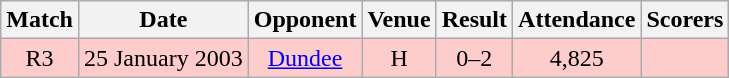<table class="wikitable" style="font-size:100%; text-align:center">
<tr>
<th>Match</th>
<th>Date</th>
<th>Opponent</th>
<th>Venue</th>
<th>Result</th>
<th>Attendance</th>
<th>Scorers</th>
</tr>
<tr style="background: #FFCCCC;">
<td>R3</td>
<td>25 January 2003</td>
<td><a href='#'>Dundee</a></td>
<td>H</td>
<td>0–2</td>
<td>4,825</td>
<td></td>
</tr>
</table>
